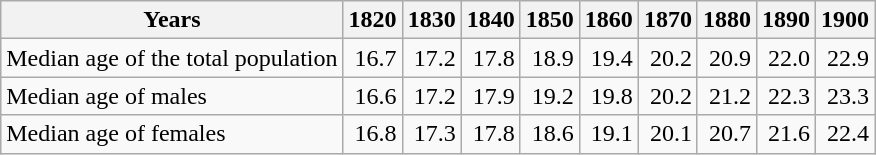<table class="wikitable " style="text-align:right">
<tr>
<th>Years</th>
<th>1820</th>
<th>1830</th>
<th>1840</th>
<th>1850</th>
<th>1860</th>
<th>1870</th>
<th>1880</th>
<th>1890</th>
<th>1900</th>
</tr>
<tr>
<td align="left">Median age of the total population</td>
<td>16.7</td>
<td>17.2</td>
<td>17.8</td>
<td>18.9</td>
<td>19.4</td>
<td>20.2</td>
<td>20.9</td>
<td>22.0</td>
<td>22.9</td>
</tr>
<tr>
<td align="left">Median age of males</td>
<td>16.6</td>
<td>17.2</td>
<td>17.9</td>
<td>19.2</td>
<td>19.8</td>
<td>20.2</td>
<td>21.2</td>
<td>22.3</td>
<td>23.3</td>
</tr>
<tr>
<td align="left">Median age of females</td>
<td>16.8</td>
<td>17.3</td>
<td>17.8</td>
<td>18.6</td>
<td>19.1</td>
<td>20.1</td>
<td>20.7</td>
<td>21.6</td>
<td>22.4</td>
</tr>
</table>
